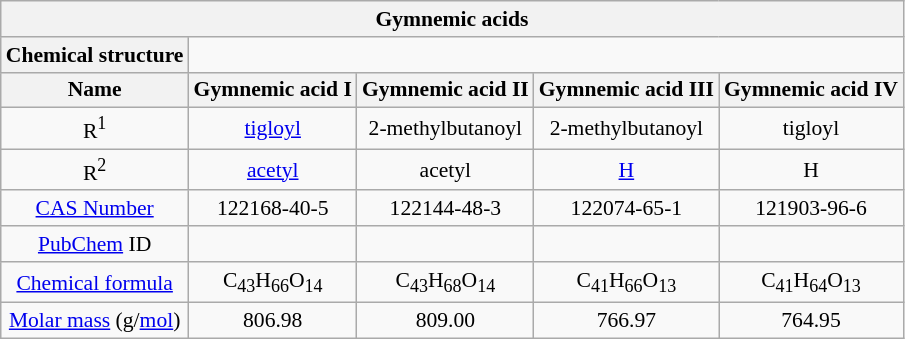<table class="wikitable float-right" style="text-align:center; font-size:90%;">
<tr>
<th class="backgroundcolor6" colspan="5">Gymnemic acids</th>
</tr>
<tr>
<th>Chemical structure</th>
<td colspan="5"></td>
</tr>
<tr>
<th>Name</th>
<th>Gymnemic acid I</th>
<th>Gymnemic acid II</th>
<th>Gymnemic acid III</th>
<th>Gymnemic acid IV</th>
</tr>
<tr>
<td>R<sup>1</sup></td>
<td><a href='#'>tigloyl</a></td>
<td>2-methylbutanoyl</td>
<td>2-methylbutanoyl</td>
<td>tigloyl</td>
</tr>
<tr>
<td>R<sup>2</sup></td>
<td><a href='#'>acetyl</a></td>
<td>acetyl</td>
<td><a href='#'>H</a></td>
<td>H</td>
</tr>
<tr>
<td><a href='#'>CAS Number</a></td>
<td>122168-40-5</td>
<td>122144-48-3</td>
<td>122074-65-1</td>
<td>121903-96-6</td>
</tr>
<tr>
<td><a href='#'>PubChem</a> ID</td>
<td></td>
<td></td>
<td></td>
<td></td>
</tr>
<tr>
<td><a href='#'>Chemical formula</a></td>
<td>C<sub>43</sub>H<sub>66</sub>O<sub>14</sub></td>
<td>C<sub>43</sub>H<sub>68</sub>O<sub>14</sub></td>
<td>C<sub>41</sub>H<sub>66</sub>O<sub>13</sub></td>
<td>C<sub>41</sub>H<sub>64</sub>O<sub>13</sub></td>
</tr>
<tr>
<td><a href='#'>Molar mass</a> (g/<a href='#'>mol</a>)</td>
<td>806.98</td>
<td>809.00</td>
<td>766.97</td>
<td>764.95</td>
</tr>
</table>
